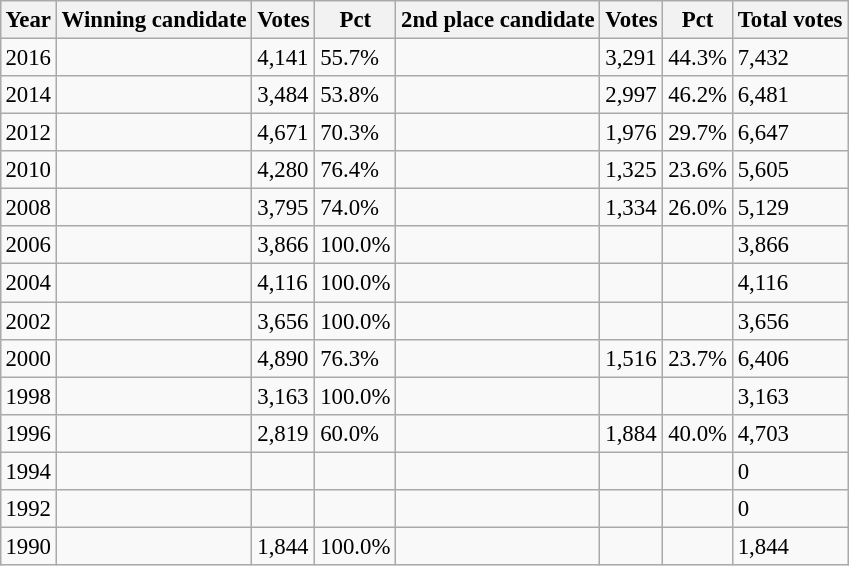<table class="wikitable sortable" style="margin:0.5em ; font-size:95%">
<tr>
<th>Year</th>
<th>Winning candidate</th>
<th>Votes</th>
<th>Pct</th>
<th>2nd place candidate</th>
<th>Votes</th>
<th>Pct</th>
<th>Total votes</th>
</tr>
<tr>
<td>2016</td>
<td></td>
<td>4,141</td>
<td>55.7%</td>
<td></td>
<td>3,291</td>
<td>44.3%</td>
<td>7,432</td>
</tr>
<tr>
<td>2014</td>
<td></td>
<td>3,484</td>
<td>53.8%</td>
<td></td>
<td>2,997</td>
<td>46.2%</td>
<td>6,481</td>
</tr>
<tr>
<td>2012</td>
<td></td>
<td>4,671</td>
<td>70.3%</td>
<td></td>
<td>1,976</td>
<td>29.7%</td>
<td>6,647</td>
</tr>
<tr>
<td>2010</td>
<td></td>
<td>4,280</td>
<td>76.4%</td>
<td></td>
<td>1,325</td>
<td>23.6%</td>
<td>5,605</td>
</tr>
<tr>
<td>2008</td>
<td></td>
<td>3,795</td>
<td>74.0%</td>
<td></td>
<td>1,334</td>
<td>26.0%</td>
<td>5,129</td>
</tr>
<tr>
<td>2006</td>
<td></td>
<td>3,866</td>
<td>100.0%</td>
<td></td>
<td></td>
<td></td>
<td>3,866</td>
</tr>
<tr>
<td>2004</td>
<td></td>
<td>4,116</td>
<td>100.0%</td>
<td></td>
<td></td>
<td></td>
<td>4,116</td>
</tr>
<tr>
<td>2002</td>
<td></td>
<td>3,656</td>
<td>100.0%</td>
<td></td>
<td></td>
<td></td>
<td>3,656</td>
</tr>
<tr>
<td>2000</td>
<td></td>
<td>4,890</td>
<td>76.3%</td>
<td></td>
<td>1,516</td>
<td>23.7%</td>
<td>6,406</td>
</tr>
<tr>
<td>1998</td>
<td></td>
<td>3,163</td>
<td>100.0%</td>
<td></td>
<td></td>
<td></td>
<td>3,163</td>
</tr>
<tr>
<td>1996</td>
<td></td>
<td>2,819</td>
<td>60.0%</td>
<td></td>
<td>1,884</td>
<td>40.0%</td>
<td>4,703</td>
</tr>
<tr>
<td>1994</td>
<td></td>
<td></td>
<td></td>
<td></td>
<td></td>
<td></td>
<td>0</td>
</tr>
<tr>
<td>1992</td>
<td></td>
<td></td>
<td></td>
<td></td>
<td></td>
<td></td>
<td>0</td>
</tr>
<tr>
<td>1990</td>
<td></td>
<td>1,844</td>
<td>100.0%</td>
<td></td>
<td></td>
<td></td>
<td>1,844</td>
</tr>
</table>
